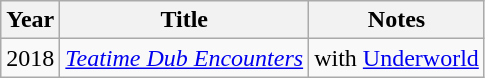<table class="wikitable">
<tr>
<th>Year</th>
<th>Title</th>
<th>Notes</th>
</tr>
<tr>
<td>2018</td>
<td><em><a href='#'>Teatime Dub Encounters</a></em></td>
<td>with <a href='#'>Underworld</a></td>
</tr>
</table>
